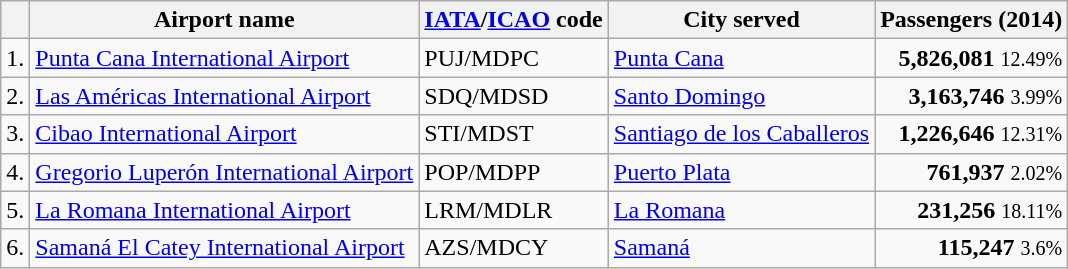<table class="wikitable sortable">
<tr>
<th></th>
<th>Airport name</th>
<th><a href='#'>IATA</a>/<a href='#'>ICAO</a> code</th>
<th>City served</th>
<th>Passengers (2014)</th>
</tr>
<tr>
<td>1.</td>
<td><a href='#'>Punta Cana International Airport</a></td>
<td>PUJ/MDPC</td>
<td><a href='#'>Punta Cana</a></td>
<td align=right><strong>5,826,081</strong> <small> 12.49%</small></td>
</tr>
<tr>
<td>2.</td>
<td><a href='#'>Las Américas International Airport</a></td>
<td>SDQ/MDSD</td>
<td><a href='#'>Santo Domingo</a></td>
<td align=right><strong>3,163,746</strong> <small> 3.99%</small></td>
</tr>
<tr>
<td>3.</td>
<td><a href='#'>Cibao International Airport</a></td>
<td>STI/MDST</td>
<td><a href='#'>Santiago de los Caballeros</a></td>
<td align=right><strong>1,226,646</strong> <small> 12.31%</small></td>
</tr>
<tr>
<td>4.</td>
<td><a href='#'>Gregorio Luperón International Airport</a></td>
<td>POP/MDPP</td>
<td><a href='#'>Puerto Plata</a></td>
<td align=right><strong>761,937</strong> <small> 2.02%</small></td>
</tr>
<tr>
<td>5.</td>
<td><a href='#'>La Romana International Airport</a></td>
<td>LRM/MDLR</td>
<td><a href='#'>La Romana</a></td>
<td align=right><strong>231,256</strong> <small> 18.11%</small></td>
</tr>
<tr>
<td>6.</td>
<td><a href='#'>Samaná El Catey International Airport</a></td>
<td>AZS/MDCY</td>
<td><a href='#'>Samaná</a></td>
<td align=right><strong>115,247</strong> <small> 3.6%</small></td>
</tr>
</table>
